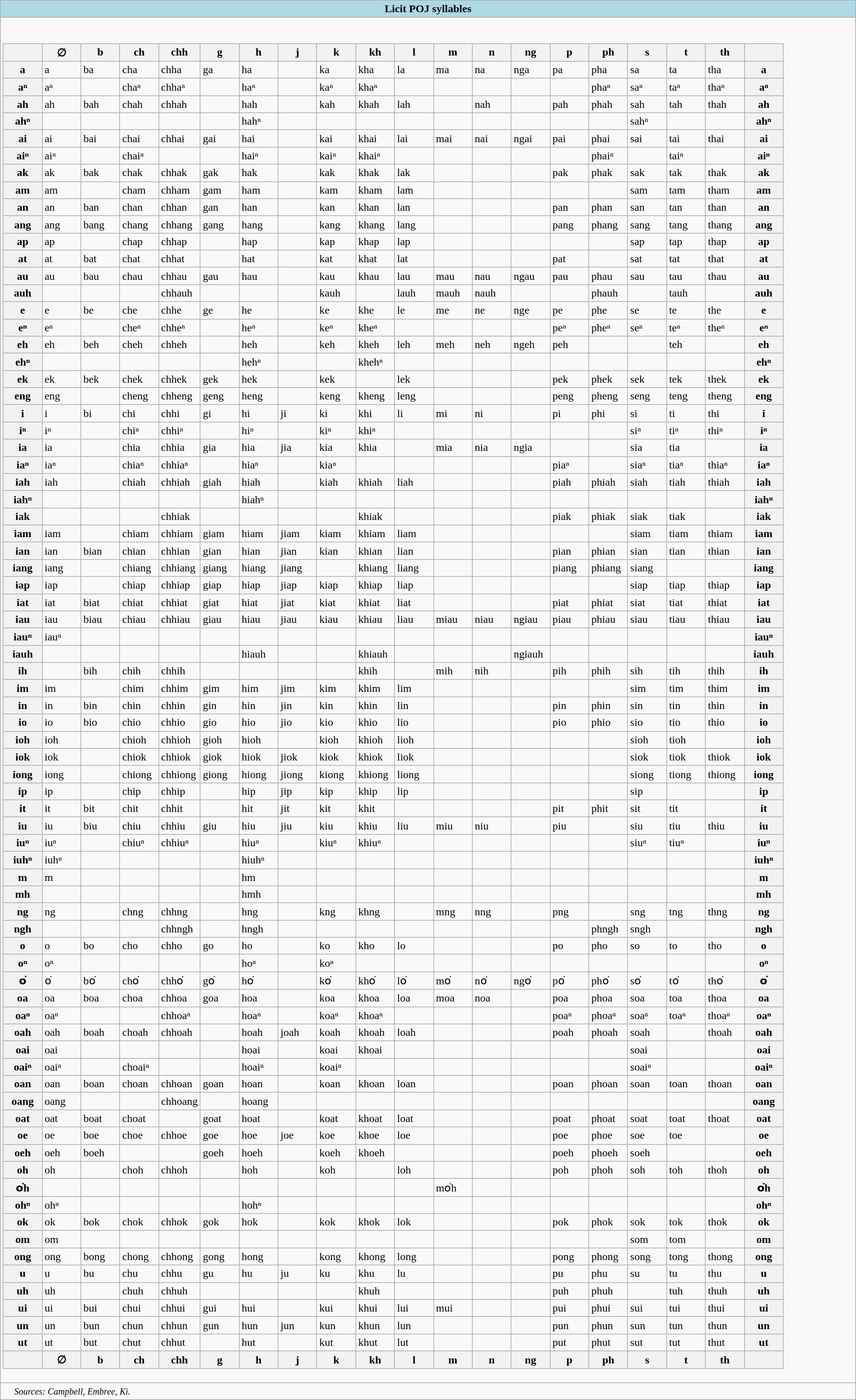<table class="wikitable collapsible collapsed" style="padding:none; width:100%;">
<tr>
<th colspan="20" style="background:lightblue;">Licit POJ syllables</th>
</tr>
<tr>
<td><br><table class=wikitable>
<tr>
<th width=50></th>
<th width=50>∅</th>
<th width=50>b</th>
<th width=50>ch</th>
<th width=50>chh</th>
<th width=50>g</th>
<th width=50>h</th>
<th width=50>j</th>
<th width=50>k</th>
<th width=50>kh</th>
<th width=50>l</th>
<th width=50>m</th>
<th width=50>n</th>
<th width=50>ng</th>
<th width=50>p</th>
<th width=50>ph</th>
<th width=50>s</th>
<th width=50>t</th>
<th width=50>th</th>
<th width=50></th>
</tr>
<tr>
<th>a</th>
<td>a</td>
<td>ba</td>
<td>cha</td>
<td>chha</td>
<td>ga</td>
<td>ha</td>
<td></td>
<td>ka</td>
<td>kha</td>
<td>la</td>
<td>ma</td>
<td>na</td>
<td>nga</td>
<td>pa</td>
<td>pha</td>
<td>sa</td>
<td>ta</td>
<td>tha</td>
<th>a</th>
</tr>
<tr>
<th>aⁿ</th>
<td>aⁿ</td>
<td></td>
<td>chaⁿ</td>
<td>chhaⁿ</td>
<td></td>
<td>haⁿ</td>
<td></td>
<td>kaⁿ</td>
<td>khaⁿ</td>
<td></td>
<td></td>
<td></td>
<td></td>
<td></td>
<td>phaⁿ</td>
<td>saⁿ</td>
<td>taⁿ</td>
<td>thaⁿ</td>
<th>aⁿ</th>
</tr>
<tr>
<th>ah</th>
<td>ah</td>
<td>bah</td>
<td>chah</td>
<td>chhah</td>
<td></td>
<td>hah</td>
<td></td>
<td>kah</td>
<td>khah</td>
<td>lah</td>
<td></td>
<td>nah</td>
<td></td>
<td>pah</td>
<td>phah</td>
<td>sah</td>
<td>tah</td>
<td>thah</td>
<th>ah</th>
</tr>
<tr>
<th>ahⁿ</th>
<td></td>
<td></td>
<td></td>
<td></td>
<td></td>
<td>hahⁿ</td>
<td></td>
<td></td>
<td></td>
<td></td>
<td></td>
<td></td>
<td></td>
<td></td>
<td></td>
<td>sahⁿ</td>
<td></td>
<td></td>
<th>ahⁿ</th>
</tr>
<tr>
<th>ai</th>
<td>ai</td>
<td>bai</td>
<td>chai</td>
<td>chhai</td>
<td>gai</td>
<td>hai</td>
<td></td>
<td>kai</td>
<td>khai</td>
<td>lai</td>
<td>mai</td>
<td>nai</td>
<td>ngai</td>
<td>pai</td>
<td>phai</td>
<td>sai</td>
<td>tai</td>
<td>thai</td>
<th>ai</th>
</tr>
<tr>
<th>aiⁿ</th>
<td>aiⁿ</td>
<td></td>
<td>chaiⁿ</td>
<td></td>
<td></td>
<td>haiⁿ</td>
<td></td>
<td>kaiⁿ</td>
<td>khaiⁿ</td>
<td></td>
<td></td>
<td></td>
<td></td>
<td></td>
<td>phaiⁿ</td>
<td></td>
<td>taiⁿ</td>
<td></td>
<th>aiⁿ</th>
</tr>
<tr>
<th>ak</th>
<td>ak</td>
<td>bak</td>
<td>chak</td>
<td>chhak</td>
<td>gak</td>
<td>hak</td>
<td></td>
<td>kak</td>
<td>khak</td>
<td>lak</td>
<td></td>
<td></td>
<td></td>
<td>pak</td>
<td>phak</td>
<td>sak</td>
<td>tak</td>
<td>thak</td>
<th>ak</th>
</tr>
<tr>
<th>am</th>
<td>am</td>
<td></td>
<td>cham</td>
<td>chham</td>
<td>gam</td>
<td>ham</td>
<td></td>
<td>kam</td>
<td>kham</td>
<td>lam</td>
<td></td>
<td></td>
<td></td>
<td></td>
<td></td>
<td>sam</td>
<td>tam</td>
<td>tham</td>
<th>am</th>
</tr>
<tr>
<th>an</th>
<td>an</td>
<td>ban</td>
<td>chan</td>
<td>chhan</td>
<td>gan</td>
<td>han</td>
<td></td>
<td>kan</td>
<td>khan</td>
<td>lan</td>
<td></td>
<td></td>
<td></td>
<td>pan</td>
<td>phan</td>
<td>san</td>
<td>tan</td>
<td>than</td>
<th>an</th>
</tr>
<tr>
<th>ang</th>
<td>ang</td>
<td>bang</td>
<td>chang</td>
<td>chhang</td>
<td>gang</td>
<td>hang</td>
<td></td>
<td>kang</td>
<td>khang</td>
<td>lang</td>
<td></td>
<td></td>
<td></td>
<td>pang</td>
<td>phang</td>
<td>sang</td>
<td>tang</td>
<td>thang</td>
<th>ang</th>
</tr>
<tr>
<th>ap</th>
<td>ap</td>
<td></td>
<td>chap</td>
<td>chhap</td>
<td></td>
<td>hap</td>
<td></td>
<td>kap</td>
<td>khap</td>
<td>lap</td>
<td></td>
<td></td>
<td></td>
<td></td>
<td></td>
<td>sap</td>
<td>tap</td>
<td>thap</td>
<th>ap</th>
</tr>
<tr>
<th>at</th>
<td>at</td>
<td>bat</td>
<td>chat</td>
<td>chhat</td>
<td></td>
<td>hat</td>
<td></td>
<td>kat</td>
<td>khat</td>
<td>lat</td>
<td></td>
<td></td>
<td></td>
<td>pat</td>
<td></td>
<td>sat</td>
<td>tat</td>
<td>that</td>
<th>at</th>
</tr>
<tr>
<th>au</th>
<td>au</td>
<td>bau</td>
<td>chau</td>
<td>chhau</td>
<td>gau</td>
<td>hau</td>
<td></td>
<td>kau</td>
<td>khau</td>
<td>lau</td>
<td>mau</td>
<td>nau</td>
<td>ngau</td>
<td>pau</td>
<td>phau</td>
<td>sau</td>
<td>tau</td>
<td>thau</td>
<th>au</th>
</tr>
<tr>
<th>auh</th>
<td></td>
<td></td>
<td></td>
<td>chhauh</td>
<td></td>
<td></td>
<td></td>
<td>kauh</td>
<td></td>
<td>lauh</td>
<td>mauh</td>
<td>nauh</td>
<td></td>
<td></td>
<td>phauh</td>
<td></td>
<td>tauh</td>
<td></td>
<th>auh</th>
</tr>
<tr>
<th>e</th>
<td>e</td>
<td>be</td>
<td>che</td>
<td>chhe</td>
<td>ge</td>
<td>he</td>
<td></td>
<td>ke</td>
<td>khe</td>
<td>le</td>
<td>me</td>
<td>ne</td>
<td>nge</td>
<td>pe</td>
<td>phe</td>
<td>se</td>
<td>te</td>
<td>the</td>
<th>e</th>
</tr>
<tr>
<th>eⁿ</th>
<td>eⁿ</td>
<td></td>
<td>cheⁿ</td>
<td>chheⁿ</td>
<td></td>
<td>heⁿ</td>
<td></td>
<td>keⁿ</td>
<td>kheⁿ</td>
<td></td>
<td></td>
<td></td>
<td></td>
<td>peⁿ</td>
<td>pheⁿ</td>
<td>seⁿ</td>
<td>teⁿ</td>
<td>theⁿ</td>
<th>eⁿ</th>
</tr>
<tr>
<th>eh</th>
<td>eh</td>
<td>beh</td>
<td>cheh</td>
<td>chheh</td>
<td></td>
<td>heh</td>
<td></td>
<td>keh</td>
<td>kheh</td>
<td>leh</td>
<td>meh</td>
<td>neh</td>
<td>ngeh</td>
<td>peh</td>
<td></td>
<td></td>
<td>teh</td>
<td></td>
<th>eh</th>
</tr>
<tr>
<th>ehⁿ</th>
<td></td>
<td></td>
<td></td>
<td></td>
<td></td>
<td>hehⁿ</td>
<td></td>
<td></td>
<td>khehⁿ</td>
<td></td>
<td></td>
<td></td>
<td></td>
<td></td>
<td></td>
<td></td>
<td></td>
<td></td>
<th>ehⁿ</th>
</tr>
<tr>
<th>ek</th>
<td>ek</td>
<td>bek</td>
<td>chek</td>
<td>chhek</td>
<td>gek</td>
<td>hek</td>
<td></td>
<td>kek</td>
<td></td>
<td>lek</td>
<td></td>
<td></td>
<td></td>
<td>pek</td>
<td>phek</td>
<td>sek</td>
<td>tek</td>
<td>thek</td>
<th>ek</th>
</tr>
<tr>
<th>eng</th>
<td>eng</td>
<td></td>
<td>cheng</td>
<td>chheng</td>
<td>geng</td>
<td>heng</td>
<td></td>
<td>keng</td>
<td>kheng</td>
<td>leng</td>
<td></td>
<td></td>
<td></td>
<td>peng</td>
<td>pheng</td>
<td>seng</td>
<td>teng</td>
<td>theng</td>
<th>eng</th>
</tr>
<tr>
<th>i</th>
<td>i</td>
<td>bi</td>
<td>chi</td>
<td>chhi</td>
<td>gi</td>
<td>hi</td>
<td>ji</td>
<td>ki</td>
<td>khi</td>
<td>li</td>
<td>mi</td>
<td>ni</td>
<td></td>
<td>pi</td>
<td>phi</td>
<td>si</td>
<td>ti</td>
<td>thi</td>
<th>i</th>
</tr>
<tr>
<th>iⁿ</th>
<td>iⁿ</td>
<td></td>
<td>chiⁿ</td>
<td>chhiⁿ</td>
<td></td>
<td>hiⁿ</td>
<td></td>
<td>kiⁿ</td>
<td>khiⁿ</td>
<td></td>
<td></td>
<td></td>
<td></td>
<td></td>
<td></td>
<td>siⁿ</td>
<td>tiⁿ</td>
<td>thiⁿ</td>
<th>iⁿ</th>
</tr>
<tr>
<th>ia</th>
<td>ia</td>
<td></td>
<td>chia</td>
<td>chhia</td>
<td>gia</td>
<td>hia</td>
<td>jia</td>
<td>kia</td>
<td>khia</td>
<td></td>
<td>mia</td>
<td>nia</td>
<td>ngia</td>
<td></td>
<td></td>
<td>sia</td>
<td>tia</td>
<td></td>
<th>ia</th>
</tr>
<tr>
<th>iaⁿ</th>
<td>iaⁿ</td>
<td></td>
<td>chiaⁿ</td>
<td>chhiaⁿ</td>
<td></td>
<td>hiaⁿ</td>
<td></td>
<td>kiaⁿ</td>
<td></td>
<td></td>
<td></td>
<td></td>
<td></td>
<td>piaⁿ</td>
<td></td>
<td>siaⁿ</td>
<td>tiaⁿ</td>
<td>thiaⁿ</td>
<th>iaⁿ</th>
</tr>
<tr>
<th>iah</th>
<td>iah</td>
<td></td>
<td>chiah</td>
<td>chhiah</td>
<td>giah</td>
<td>hiah</td>
<td></td>
<td>kiah</td>
<td>khiah</td>
<td>liah</td>
<td></td>
<td></td>
<td></td>
<td>piah</td>
<td>phiah</td>
<td>siah</td>
<td>tiah</td>
<td>thiah</td>
<th>iah</th>
</tr>
<tr>
<th>iahⁿ</th>
<td></td>
<td></td>
<td></td>
<td></td>
<td></td>
<td>hiahⁿ</td>
<td></td>
<td></td>
<td></td>
<td></td>
<td></td>
<td></td>
<td></td>
<td></td>
<td></td>
<td></td>
<td></td>
<td></td>
<th>iahⁿ</th>
</tr>
<tr>
<th>iak</th>
<td></td>
<td></td>
<td></td>
<td>chhiak</td>
<td></td>
<td></td>
<td></td>
<td></td>
<td>khiak</td>
<td></td>
<td></td>
<td></td>
<td></td>
<td>piak</td>
<td>phiak</td>
<td>siak</td>
<td>tiak</td>
<td></td>
<th>iak</th>
</tr>
<tr>
<th>iam</th>
<td>iam</td>
<td></td>
<td>chiam</td>
<td>chhiam</td>
<td>giam</td>
<td>hiam</td>
<td>jiam</td>
<td>kiam</td>
<td>khiam</td>
<td>liam</td>
<td></td>
<td></td>
<td></td>
<td></td>
<td></td>
<td>siam</td>
<td>tiam</td>
<td>thiam</td>
<th>iam</th>
</tr>
<tr>
<th>ian</th>
<td>ian</td>
<td>bian</td>
<td>chian</td>
<td>chhian</td>
<td>gian</td>
<td>hian</td>
<td>jian</td>
<td>kian</td>
<td>khian</td>
<td>lian</td>
<td></td>
<td></td>
<td></td>
<td>pian</td>
<td>phian</td>
<td>sian</td>
<td>tian</td>
<td>thian</td>
<th>ian</th>
</tr>
<tr>
<th>iang</th>
<td>iang</td>
<td></td>
<td>chiang</td>
<td>chhiang</td>
<td>giang</td>
<td>hiang</td>
<td>jiang</td>
<td></td>
<td>khiang</td>
<td>liang</td>
<td></td>
<td></td>
<td></td>
<td>piang</td>
<td>phiang</td>
<td>siang</td>
<td></td>
<td></td>
<th>iang</th>
</tr>
<tr>
<th>iap</th>
<td>iap</td>
<td></td>
<td>chiap</td>
<td>chhiap</td>
<td>giap</td>
<td>hiap</td>
<td>jiap</td>
<td>kiap</td>
<td>khiap</td>
<td>liap</td>
<td></td>
<td></td>
<td></td>
<td></td>
<td></td>
<td>siap</td>
<td>tiap</td>
<td>thiap</td>
<th>iap</th>
</tr>
<tr>
<th>iat</th>
<td>iat</td>
<td>biat</td>
<td>chiat</td>
<td>chhiat</td>
<td>giat</td>
<td>hiat</td>
<td>jiat</td>
<td>kiat</td>
<td>khiat</td>
<td>liat</td>
<td></td>
<td></td>
<td></td>
<td>piat</td>
<td>phiat</td>
<td>siat</td>
<td>tiat</td>
<td>thiat</td>
<th>iat</th>
</tr>
<tr>
<th>iau</th>
<td>iau</td>
<td>biau</td>
<td>chiau</td>
<td>chhiau</td>
<td>giau</td>
<td>hiau</td>
<td>jiau</td>
<td>kiau</td>
<td>khiau</td>
<td>liau</td>
<td>miau</td>
<td>niau</td>
<td>ngiau</td>
<td>piau</td>
<td>phiau</td>
<td>siau</td>
<td>tiau</td>
<td>thiau</td>
<th>iau</th>
</tr>
<tr>
<th>iauⁿ</th>
<td>iauⁿ</td>
<td></td>
<td></td>
<td></td>
<td></td>
<td></td>
<td></td>
<td></td>
<td></td>
<td></td>
<td></td>
<td></td>
<td></td>
<td></td>
<td></td>
<td></td>
<td></td>
<td></td>
<th>iauⁿ</th>
</tr>
<tr>
<th>iauh</th>
<td></td>
<td></td>
<td></td>
<td></td>
<td></td>
<td>hiauh</td>
<td></td>
<td></td>
<td>khiauh</td>
<td></td>
<td></td>
<td></td>
<td>ngiauh</td>
<td></td>
<td></td>
<td></td>
<td></td>
<td></td>
<th>iauh</th>
</tr>
<tr>
<th>ih</th>
<td></td>
<td>bih</td>
<td>chih</td>
<td>chhih</td>
<td></td>
<td></td>
<td></td>
<td></td>
<td>khih</td>
<td></td>
<td>mih</td>
<td>nih</td>
<td></td>
<td>pih</td>
<td>phih</td>
<td>sih</td>
<td>tih</td>
<td>thih</td>
<th>ih</th>
</tr>
<tr>
<th>im</th>
<td>im</td>
<td></td>
<td>chim</td>
<td>chhim</td>
<td>gim</td>
<td>him</td>
<td>jim</td>
<td>kim</td>
<td>khim</td>
<td>lim</td>
<td></td>
<td></td>
<td></td>
<td></td>
<td></td>
<td>sim</td>
<td>tim</td>
<td>thim</td>
<th>im</th>
</tr>
<tr>
<th>in</th>
<td>in</td>
<td>bin</td>
<td>chin</td>
<td>chhin</td>
<td>gin</td>
<td>hin</td>
<td>jin</td>
<td>kin</td>
<td>khin</td>
<td>lin</td>
<td></td>
<td></td>
<td></td>
<td>pin</td>
<td>phin</td>
<td>sin</td>
<td>tin</td>
<td>thin</td>
<th>in</th>
</tr>
<tr>
<th>io</th>
<td>io</td>
<td>bio</td>
<td>chio</td>
<td>chhio</td>
<td>gio</td>
<td>hio</td>
<td>jio</td>
<td>kio</td>
<td>khio</td>
<td>lio</td>
<td></td>
<td></td>
<td></td>
<td>pio</td>
<td>phio</td>
<td>sio</td>
<td>tio</td>
<td>thio</td>
<th>io</th>
</tr>
<tr>
<th>ioh</th>
<td>ioh</td>
<td></td>
<td>chioh</td>
<td>chhioh</td>
<td>gioh</td>
<td>hioh</td>
<td></td>
<td>kioh</td>
<td>khioh</td>
<td>lioh</td>
<td></td>
<td></td>
<td></td>
<td></td>
<td></td>
<td>sioh</td>
<td>tioh</td>
<td></td>
<th>ioh</th>
</tr>
<tr>
<th>iok</th>
<td>iok</td>
<td></td>
<td>chiok</td>
<td>chhiok</td>
<td>giok</td>
<td>hiok</td>
<td>jiok</td>
<td>kiok</td>
<td>khiok</td>
<td>liok</td>
<td></td>
<td></td>
<td></td>
<td></td>
<td></td>
<td>siok</td>
<td>tiok</td>
<td>thiok</td>
<th>iok</th>
</tr>
<tr>
<th>iong</th>
<td>iong</td>
<td></td>
<td>chiong</td>
<td>chhiong</td>
<td>giong</td>
<td>hiong</td>
<td>jiong</td>
<td>kiong</td>
<td>khiong</td>
<td>liong</td>
<td></td>
<td></td>
<td></td>
<td></td>
<td></td>
<td>siong</td>
<td>tiong</td>
<td>thiong</td>
<th>iong</th>
</tr>
<tr>
<th>ip</th>
<td>ip</td>
<td></td>
<td>chip</td>
<td>chhip</td>
<td></td>
<td>hip</td>
<td>jip</td>
<td>kip</td>
<td>khip</td>
<td>lip</td>
<td></td>
<td></td>
<td></td>
<td></td>
<td></td>
<td>sip</td>
<td></td>
<td></td>
<th>ip</th>
</tr>
<tr>
<th>it</th>
<td>it</td>
<td>bit</td>
<td>chit</td>
<td>chhit</td>
<td></td>
<td>hit</td>
<td>jit</td>
<td>kit</td>
<td>khit</td>
<td></td>
<td></td>
<td></td>
<td></td>
<td>pit</td>
<td>phit</td>
<td>sit</td>
<td>tit</td>
<td></td>
<th>it</th>
</tr>
<tr>
<th>iu</th>
<td>iu</td>
<td>biu</td>
<td>chiu</td>
<td>chhiu</td>
<td>giu</td>
<td>hiu</td>
<td>jiu</td>
<td>kiu</td>
<td>khiu</td>
<td>liu</td>
<td>miu</td>
<td>niu</td>
<td></td>
<td>piu</td>
<td></td>
<td>siu</td>
<td>tiu</td>
<td>thiu</td>
<th>iu</th>
</tr>
<tr>
<th>iuⁿ</th>
<td>iuⁿ</td>
<td></td>
<td>chiuⁿ</td>
<td>chhiuⁿ</td>
<td></td>
<td>hiuⁿ</td>
<td></td>
<td>kiuⁿ</td>
<td>khiuⁿ</td>
<td></td>
<td></td>
<td></td>
<td></td>
<td></td>
<td></td>
<td>siuⁿ</td>
<td>tiuⁿ</td>
<td></td>
<th>iuⁿ</th>
</tr>
<tr>
<th>iuhⁿ</th>
<td>iuhⁿ</td>
<td></td>
<td></td>
<td></td>
<td></td>
<td>hiuhⁿ</td>
<td></td>
<td></td>
<td></td>
<td></td>
<td></td>
<td></td>
<td></td>
<td></td>
<td></td>
<td></td>
<td></td>
<td></td>
<th>iuhⁿ</th>
</tr>
<tr>
<th>m</th>
<td>m</td>
<td></td>
<td></td>
<td></td>
<td></td>
<td>hm</td>
<td></td>
<td></td>
<td></td>
<td></td>
<td></td>
<td></td>
<td></td>
<td></td>
<td></td>
<td></td>
<td></td>
<td></td>
<th>m</th>
</tr>
<tr>
<th>mh</th>
<td></td>
<td></td>
<td></td>
<td></td>
<td></td>
<td>hmh</td>
<td></td>
<td></td>
<td></td>
<td></td>
<td></td>
<td></td>
<td></td>
<td></td>
<td></td>
<td></td>
<td></td>
<td></td>
<th>mh</th>
</tr>
<tr>
<th>ng</th>
<td>ng</td>
<td></td>
<td>chng</td>
<td>chhng</td>
<td></td>
<td>hng</td>
<td></td>
<td>kng</td>
<td>khng</td>
<td></td>
<td>mng</td>
<td>nng</td>
<td></td>
<td>png</td>
<td></td>
<td>sng</td>
<td>tng</td>
<td>thng</td>
<th>ng</th>
</tr>
<tr>
<th>ngh</th>
<td></td>
<td></td>
<td></td>
<td>chhngh</td>
<td></td>
<td>hngh</td>
<td></td>
<td></td>
<td></td>
<td></td>
<td></td>
<td></td>
<td></td>
<td></td>
<td>phngh</td>
<td>sngh</td>
<td></td>
<td></td>
<th>ngh</th>
</tr>
<tr>
<th>o</th>
<td>o</td>
<td>bo</td>
<td>cho</td>
<td>chho</td>
<td>go</td>
<td>ho</td>
<td></td>
<td>ko</td>
<td>kho</td>
<td>lo</td>
<td></td>
<td></td>
<td></td>
<td>po</td>
<td>pho</td>
<td>so</td>
<td>to</td>
<td>tho</td>
<th>o</th>
</tr>
<tr>
<th>oⁿ</th>
<td>oⁿ</td>
<td></td>
<td></td>
<td></td>
<td></td>
<td>hoⁿ</td>
<td></td>
<td>koⁿ</td>
<td></td>
<td></td>
<td></td>
<td></td>
<td></td>
<td></td>
<td></td>
<td></td>
<td></td>
<td></td>
<th>oⁿ</th>
</tr>
<tr>
<th>o͘</th>
<td>o͘</td>
<td>bo͘</td>
<td>cho͘</td>
<td>chho͘</td>
<td>go͘</td>
<td>ho͘</td>
<td></td>
<td>ko͘</td>
<td>kho͘</td>
<td>lo͘</td>
<td>mo͘</td>
<td>no͘</td>
<td>ngo͘</td>
<td>po͘</td>
<td>pho͘</td>
<td>so͘</td>
<td>to͘</td>
<td>tho͘</td>
<th>o͘</th>
</tr>
<tr>
<th>oa</th>
<td>oa</td>
<td>boa</td>
<td>choa</td>
<td>chhoa</td>
<td>goa</td>
<td>hoa</td>
<td></td>
<td>koa</td>
<td>khoa</td>
<td>loa</td>
<td>moa</td>
<td>noa</td>
<td></td>
<td>poa</td>
<td>phoa</td>
<td>soa</td>
<td>toa</td>
<td>thoa</td>
<th>oa</th>
</tr>
<tr>
<th>oaⁿ</th>
<td>oaⁿ</td>
<td></td>
<td></td>
<td>chhoaⁿ</td>
<td></td>
<td>hoaⁿ</td>
<td></td>
<td>koaⁿ</td>
<td>khoaⁿ</td>
<td></td>
<td></td>
<td></td>
<td></td>
<td>poaⁿ</td>
<td>phoaⁿ</td>
<td>soaⁿ</td>
<td>toaⁿ</td>
<td>thoaⁿ</td>
<th>oaⁿ</th>
</tr>
<tr>
<th>oah</th>
<td>oah</td>
<td>boah</td>
<td>choah</td>
<td>chhoah</td>
<td></td>
<td>hoah</td>
<td>joah</td>
<td>koah</td>
<td>khoah</td>
<td>loah</td>
<td></td>
<td></td>
<td></td>
<td>poah</td>
<td>phoah</td>
<td>soah</td>
<td></td>
<td>thoah</td>
<th>oah</th>
</tr>
<tr>
<th>oai</th>
<td>oai</td>
<td></td>
<td></td>
<td></td>
<td></td>
<td>hoai</td>
<td></td>
<td>koai</td>
<td>khoai</td>
<td></td>
<td></td>
<td></td>
<td></td>
<td></td>
<td></td>
<td>soai</td>
<td></td>
<td></td>
<th>oai</th>
</tr>
<tr>
<th>oaiⁿ</th>
<td>oaiⁿ</td>
<td></td>
<td>choaiⁿ</td>
<td></td>
<td></td>
<td>hoaiⁿ</td>
<td></td>
<td>koaiⁿ</td>
<td></td>
<td></td>
<td></td>
<td></td>
<td></td>
<td></td>
<td></td>
<td>soaiⁿ</td>
<td></td>
<td></td>
<th>oaiⁿ</th>
</tr>
<tr>
<th>oan</th>
<td>oan</td>
<td>boan</td>
<td>choan</td>
<td>chhoan</td>
<td>goan</td>
<td>hoan</td>
<td></td>
<td>koan</td>
<td>khoan</td>
<td>loan</td>
<td></td>
<td></td>
<td></td>
<td>poan</td>
<td>phoan</td>
<td>soan</td>
<td>toan</td>
<td>thoan</td>
<th>oan</th>
</tr>
<tr>
<th>oang</th>
<td>oang</td>
<td></td>
<td></td>
<td>chhoang</td>
<td></td>
<td>hoang</td>
<td></td>
<td></td>
<td></td>
<td></td>
<td></td>
<td></td>
<td></td>
<td></td>
<td></td>
<td></td>
<td></td>
<td></td>
<th>oang</th>
</tr>
<tr>
<th>oat</th>
<td>oat</td>
<td>boat</td>
<td>choat</td>
<td></td>
<td>goat</td>
<td>hoat</td>
<td></td>
<td>koat</td>
<td>khoat</td>
<td>loat</td>
<td></td>
<td></td>
<td></td>
<td>poat</td>
<td>phoat</td>
<td>soat</td>
<td>toat</td>
<td>thoat</td>
<th>oat</th>
</tr>
<tr>
<th>oe</th>
<td>oe</td>
<td>boe</td>
<td>choe</td>
<td>chhoe</td>
<td>goe</td>
<td>hoe</td>
<td>joe</td>
<td>koe</td>
<td>khoe</td>
<td>loe</td>
<td></td>
<td></td>
<td></td>
<td>poe</td>
<td>phoe</td>
<td>soe</td>
<td>toe</td>
<td></td>
<th>oe</th>
</tr>
<tr>
<th>oeh</th>
<td>oeh</td>
<td>boeh</td>
<td></td>
<td></td>
<td>goeh</td>
<td>hoeh</td>
<td></td>
<td>koeh</td>
<td>khoeh</td>
<td></td>
<td></td>
<td></td>
<td></td>
<td>poeh</td>
<td>phoeh</td>
<td>soeh</td>
<td></td>
<td></td>
<th>oeh</th>
</tr>
<tr>
<th>oh</th>
<td>oh</td>
<td></td>
<td>choh</td>
<td>chhoh</td>
<td></td>
<td>hoh</td>
<td></td>
<td>koh</td>
<td></td>
<td>loh</td>
<td></td>
<td></td>
<td></td>
<td>poh</td>
<td>phoh</td>
<td>soh</td>
<td>toh</td>
<td>thoh</td>
<th>oh</th>
</tr>
<tr>
<th>o͘h</th>
<td></td>
<td></td>
<td></td>
<td></td>
<td></td>
<td></td>
<td></td>
<td></td>
<td></td>
<td></td>
<td>mo͘h</td>
<td></td>
<td></td>
<td></td>
<td></td>
<td></td>
<td></td>
<td></td>
<th>o͘h</th>
</tr>
<tr>
<th>ohⁿ</th>
<td>ohⁿ</td>
<td></td>
<td></td>
<td></td>
<td></td>
<td>hohⁿ</td>
<td></td>
<td></td>
<td></td>
<td></td>
<td></td>
<td></td>
<td></td>
<td></td>
<td></td>
<td></td>
<td></td>
<td></td>
<th>ohⁿ</th>
</tr>
<tr>
<th>ok</th>
<td>ok</td>
<td>bok</td>
<td>chok</td>
<td>chhok</td>
<td>gok</td>
<td>hok</td>
<td></td>
<td>kok</td>
<td>khok</td>
<td>lok</td>
<td></td>
<td></td>
<td></td>
<td>pok</td>
<td>phok</td>
<td>sok</td>
<td>tok</td>
<td>thok</td>
<th>ok</th>
</tr>
<tr>
<th>om</th>
<td>om</td>
<td></td>
<td></td>
<td></td>
<td></td>
<td></td>
<td></td>
<td></td>
<td></td>
<td></td>
<td></td>
<td></td>
<td></td>
<td></td>
<td></td>
<td>som</td>
<td>tom</td>
<td></td>
<th>om</th>
</tr>
<tr>
<th>ong</th>
<td>ong</td>
<td>bong</td>
<td>chong</td>
<td>chhong</td>
<td>gong</td>
<td>hong</td>
<td></td>
<td>kong</td>
<td>khong</td>
<td>long</td>
<td></td>
<td></td>
<td></td>
<td>pong</td>
<td>phong</td>
<td>song</td>
<td>tong</td>
<td>thong</td>
<th>ong</th>
</tr>
<tr>
<th>u</th>
<td>u</td>
<td>bu</td>
<td>chu</td>
<td>chhu</td>
<td>gu</td>
<td>hu</td>
<td>ju</td>
<td>ku</td>
<td>khu</td>
<td>lu</td>
<td></td>
<td></td>
<td></td>
<td>pu</td>
<td>phu</td>
<td>su</td>
<td>tu</td>
<td>thu</td>
<th>u</th>
</tr>
<tr>
<th>uh</th>
<td>uh</td>
<td></td>
<td>chuh</td>
<td>chhuh</td>
<td></td>
<td></td>
<td></td>
<td></td>
<td>khuh</td>
<td></td>
<td></td>
<td></td>
<td></td>
<td>puh</td>
<td>phuh</td>
<td></td>
<td>tuh</td>
<td>thuh</td>
<th>uh</th>
</tr>
<tr>
<th>ui</th>
<td>ui</td>
<td>bui</td>
<td>chui</td>
<td>chhui</td>
<td>gui</td>
<td>hui</td>
<td></td>
<td>kui</td>
<td>khui</td>
<td>lui</td>
<td>mui</td>
<td></td>
<td></td>
<td>pui</td>
<td>phui</td>
<td>sui</td>
<td>tui</td>
<td>thui</td>
<th>ui</th>
</tr>
<tr>
<th>un</th>
<td>un</td>
<td>bun</td>
<td>chun</td>
<td>chhun</td>
<td>gun</td>
<td>hun</td>
<td>jun</td>
<td>kun</td>
<td>khun</td>
<td>lun</td>
<td></td>
<td></td>
<td></td>
<td>pun</td>
<td>phun</td>
<td>sun</td>
<td>tun</td>
<td>thun</td>
<th>un</th>
</tr>
<tr>
<th>ut</th>
<td>ut</td>
<td>but</td>
<td>chut</td>
<td>chhut</td>
<td></td>
<td>hut</td>
<td></td>
<td>kut</td>
<td>khut</td>
<td>lut</td>
<td></td>
<td></td>
<td></td>
<td>put</td>
<td>phut</td>
<td>sut</td>
<td>tut</td>
<td>thut</td>
<th>ut</th>
</tr>
<tr>
<th></th>
<th>∅</th>
<th>b</th>
<th>ch</th>
<th>chh</th>
<th>g</th>
<th>h</th>
<th>j</th>
<th>k</th>
<th>kh</th>
<th>l</th>
<th>m</th>
<th>n</th>
<th>ng</th>
<th>p</th>
<th>ph</th>
<th>s</th>
<th>t</th>
<th>th</th>
<th></th>
</tr>
</table>
</td>
</tr>
<tr>
<td style="padding-left:20px;"><small><em>Sources: Campbell, Embree, Kì.</em></small></td>
</tr>
</table>
